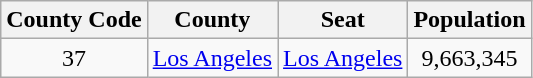<table class="wikitable sortable" style="text-align:center;">
<tr>
<th> County Code</th>
<th>County</th>
<th>Seat</th>
<th>Population</th>
</tr>
<tr>
<td>37</td>
<td><a href='#'>Los Angeles</a></td>
<td><a href='#'>Los Angeles</a></td>
<td>9,663,345</td>
</tr>
</table>
